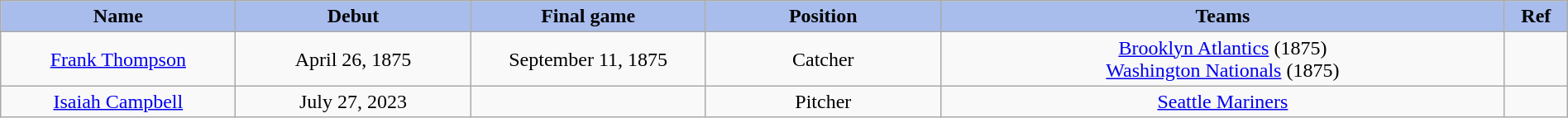<table class="wikitable" style="width: 100%">
<tr>
<th style="background:#a8bdec; width:15%;">Name</th>
<th style="width:15%; background:#a8bdec;">Debut</th>
<th style="width:15%; background:#a8bdec;">Final game</th>
<th style="width:15%; background:#a8bdec;">Position</th>
<th style="width:36%; background:#a8bdec;">Teams</th>
<th style="width:4%; background:#a8bdec;">Ref</th>
</tr>
<tr align=center>
<td><a href='#'>Frank Thompson</a></td>
<td>April 26, 1875</td>
<td>September 11, 1875</td>
<td>Catcher</td>
<td><a href='#'>Brooklyn Atlantics</a> (1875)<br><a href='#'>Washington Nationals</a> (1875)</td>
<td></td>
</tr>
<tr align=center>
<td><a href='#'>Isaiah Campbell</a></td>
<td>July 27, 2023</td>
<td></td>
<td>Pitcher</td>
<td><a href='#'>Seattle Mariners</a></td>
<td></td>
</tr>
</table>
